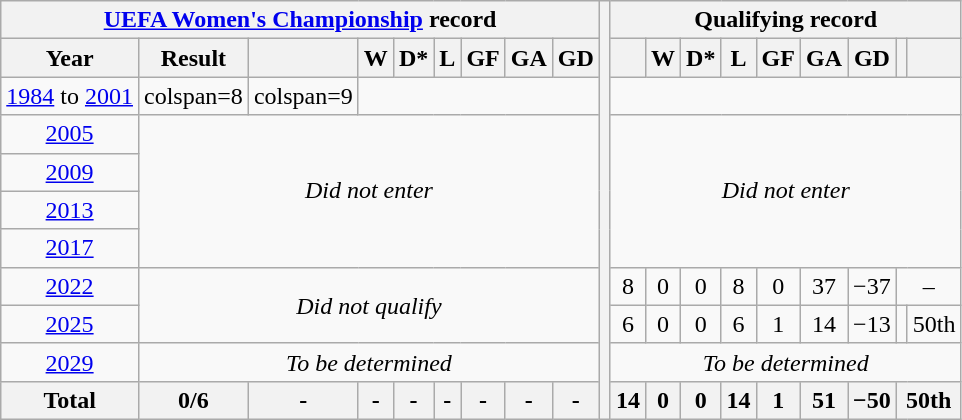<table class="wikitable" style="text-align: center">
<tr>
<th colspan=9><a href='#'>UEFA Women's Championship</a> record</th>
<th rowspan=100></th>
<th colspan=9>Qualifying record</th>
</tr>
<tr>
<th>Year</th>
<th>Result</th>
<th></th>
<th>W</th>
<th>D*</th>
<th>L</th>
<th>GF</th>
<th>GA</th>
<th>GD<br></th>
<th></th>
<th>W</th>
<th>D*</th>
<th>L</th>
<th>GF</th>
<th>GA</th>
<th>GD</th>
<th></th>
<th></th>
</tr>
<tr>
<td> <a href='#'>1984</a> to  <a href='#'>2001</a></td>
<td>colspan=8 </td>
<td>colspan=9 </td>
</tr>
<tr>
<td> <a href='#'>2005</a></td>
<td colspan=8 rowspan=4><em>Did not enter</em></td>
<td colspan=9 rowspan=4><em>Did not enter</em></td>
</tr>
<tr>
<td> <a href='#'>2009</a></td>
</tr>
<tr>
<td> <a href='#'>2013</a></td>
</tr>
<tr>
<td> <a href='#'>2017</a></td>
</tr>
<tr>
<td> <a href='#'>2022</a></td>
<td colspan=8 rowspan=2><em>Did not qualify</em></td>
<td>8</td>
<td>0</td>
<td>0</td>
<td>8</td>
<td>0</td>
<td>37</td>
<td>−37</td>
<td colspan=2>–</td>
</tr>
<tr>
<td> <a href='#'>2025</a></td>
<td>6</td>
<td>0</td>
<td>0</td>
<td>6</td>
<td>1</td>
<td>14</td>
<td>−13</td>
<td></td>
<td>50th</td>
</tr>
<tr>
<td><a href='#'>2029</a></td>
<td colspan=8><em>To be determined</em></td>
<td colspan=9><em>To be determined</em></td>
</tr>
<tr>
<th>Total</th>
<th>0/6</th>
<th>-</th>
<th>-</th>
<th>-</th>
<th>-</th>
<th>-</th>
<th>-</th>
<th>-</th>
<th>14</th>
<th>0</th>
<th>0</th>
<th>14</th>
<th>1</th>
<th>51</th>
<th>−50</th>
<th colspan=2>50th</th>
</tr>
</table>
